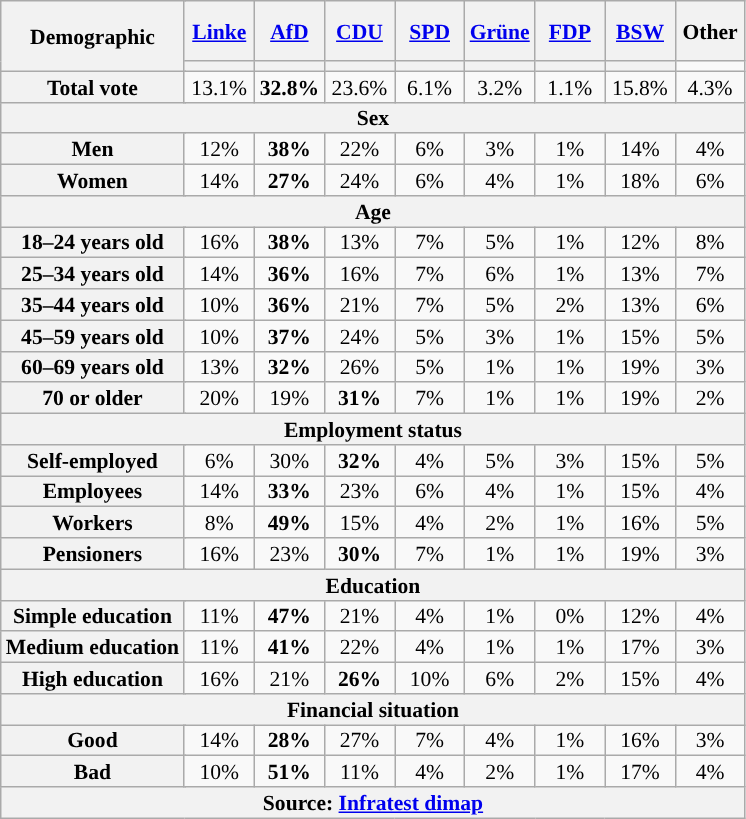<table class="wikitable sortable" style="text-align:center; font-size:90%; line-height:14px">
<tr style="height:40px;">
<th rowspan="2" colspan="2">Demographic</th>
<th class="unsortable" style="width:40px;"><a href='#'>Linke</a></th>
<th class="unsortable" style="width:40px;"><a href='#'>AfD</a></th>
<th class="unsortable" style="width:40px;"><a href='#'>CDU</a></th>
<th class="unsortable" style="width:40px;"><a href='#'>SPD</a></th>
<th class="unsortable" style="width:40px;"><a href='#'>Grüne</a></th>
<th class="unsortable" style="width:40px;"><a href='#'>FDP</a></th>
<th class="unsortable" style="width:40px;"><a href='#'>BSW</a></th>
<th class="unsortable" style="width:40px;">Other</th>
</tr>
<tr>
<th data-sort-type="number" style="background:"></th>
<th data-sort-type="number" style="background:"></th>
<th data-sort-type="number" style="background:"></th>
<th data-sort-type="number" style="background:"></th>
<th data-sort-type="number" style="background:"></th>
<th data-sort-type="number" style="background:"></th>
<th data-sort-type="number" style="background:"></th>
</tr>
<tr>
<th colspan="2">Total vote</th>
<td>13.1%</td>
<td style="background-color:#"><strong>32.8%</strong></td>
<td>23.6%</td>
<td>6.1%</td>
<td>3.2%</td>
<td>1.1%</td>
<td>15.8%</td>
<td>4.3%</td>
</tr>
<tr>
<th colspan="13">Sex</th>
</tr>
<tr>
<th colspan="2">Men</th>
<td>12%</td>
<td style="background-color:#"><strong>38%</strong></td>
<td>22%</td>
<td>6%</td>
<td>3%</td>
<td>1%</td>
<td>14%</td>
<td>4%</td>
</tr>
<tr>
<th colspan="2">Women</th>
<td>14%</td>
<td style="background-color:#"><strong>27%</strong></td>
<td>24%</td>
<td>6%</td>
<td>4%</td>
<td>1%</td>
<td>18%</td>
<td>6%</td>
</tr>
<tr>
<th colspan="13">Age</th>
</tr>
<tr>
<th colspan="2">18–24 years old</th>
<td>16%</td>
<td style="background-color:#"><strong>38%</strong></td>
<td>13%</td>
<td>7%</td>
<td>5%</td>
<td>1%</td>
<td>12%</td>
<td>8%</td>
</tr>
<tr>
<th colspan="2">25–34 years old</th>
<td>14%</td>
<td style="background-color:#"><strong>36%</strong></td>
<td>16%</td>
<td>7%</td>
<td>6%</td>
<td>1%</td>
<td>13%</td>
<td>7%</td>
</tr>
<tr>
<th colspan="2">35–44 years old</th>
<td>10%</td>
<td style="background-color:#"><strong>36%</strong></td>
<td>21%</td>
<td>7%</td>
<td>5%</td>
<td>2%</td>
<td>13%</td>
<td>6%</td>
</tr>
<tr>
<th colspan="2">45–59 years old</th>
<td>10%</td>
<td style="background-color:#"><strong>37%</strong></td>
<td>24%</td>
<td>5%</td>
<td>3%</td>
<td>1%</td>
<td>15%</td>
<td>5%</td>
</tr>
<tr>
<th colspan="2">60–69 years old</th>
<td>13%</td>
<td style="background-color:#"><strong>32%</strong></td>
<td>26%</td>
<td>5%</td>
<td>1%</td>
<td>1%</td>
<td>19%</td>
<td>3%</td>
</tr>
<tr>
<th colspan="2">70 or older</th>
<td>20%</td>
<td>19%</td>
<td style="background-color:#"><strong>31%</strong></td>
<td>7%</td>
<td>1%</td>
<td>1%</td>
<td>19%</td>
<td>2%</td>
</tr>
<tr>
<th colspan="13">Employment status</th>
</tr>
<tr>
<th colspan="2">Self-employed</th>
<td>6%</td>
<td>30%</td>
<td style="background-color:#"><strong>32%</strong></td>
<td>4%</td>
<td>5%</td>
<td>3%</td>
<td>15%</td>
<td>5%</td>
</tr>
<tr>
<th colspan="2">Employees</th>
<td>14%</td>
<td style="background-color:#"><strong>33%</strong></td>
<td>23%</td>
<td>6%</td>
<td>4%</td>
<td>1%</td>
<td>15%</td>
<td>4%</td>
</tr>
<tr>
<th colspan="2">Workers</th>
<td>8%</td>
<td style="background-color:#"><strong>49%</strong></td>
<td>15%</td>
<td>4%</td>
<td>2%</td>
<td>1%</td>
<td>16%</td>
<td>5%</td>
</tr>
<tr>
<th colspan="2">Pensioners</th>
<td>16%</td>
<td>23%</td>
<td style="background-color:#"><strong>30%</strong></td>
<td>7%</td>
<td>1%</td>
<td>1%</td>
<td>19%</td>
<td>3%</td>
</tr>
<tr>
<th colspan="13">Education</th>
</tr>
<tr>
<th colspan="2">Simple education</th>
<td>11%</td>
<td style="background-color:#"><strong>47%</strong></td>
<td>21%</td>
<td>4%</td>
<td>1%</td>
<td>0%</td>
<td>12%</td>
<td>4%</td>
</tr>
<tr>
<th colspan="2">Medium education</th>
<td>11%</td>
<td style="background-color:#"><strong>41%</strong></td>
<td>22%</td>
<td>4%</td>
<td>1%</td>
<td>1%</td>
<td>17%</td>
<td>3%</td>
</tr>
<tr>
<th colspan="2">High education</th>
<td>16%</td>
<td>21%</td>
<td style="background-color:#"><strong>26%</strong></td>
<td>10%</td>
<td>6%</td>
<td>2%</td>
<td>15%</td>
<td>4%</td>
</tr>
<tr>
<th colspan="13">Financial situation</th>
</tr>
<tr>
<th colspan="2">Good</th>
<td>14%</td>
<td style="background-color:#"><strong>28%</strong></td>
<td>27%</td>
<td>7%</td>
<td>4%</td>
<td>1%</td>
<td>16%</td>
<td>3%</td>
</tr>
<tr>
<th colspan="2">Bad</th>
<td>10%</td>
<td style="background-color:#"><strong>51%</strong></td>
<td>11%</td>
<td>4%</td>
<td>2%</td>
<td>1%</td>
<td>17%</td>
<td>4%</td>
</tr>
<tr>
<th colspan="13">Source: <a href='#'>Infratest dimap</a></th>
</tr>
</table>
